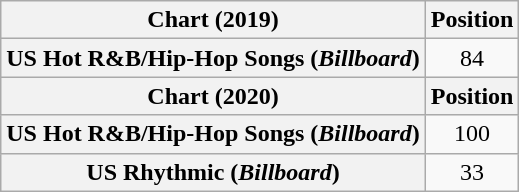<table class="wikitable plainrowheaders" style="text-align:center">
<tr>
<th scope="col">Chart (2019)</th>
<th scope="col">Position</th>
</tr>
<tr>
<th scope="row">US Hot R&B/Hip-Hop Songs (<em>Billboard</em>)</th>
<td>84</td>
</tr>
<tr>
<th scope="col">Chart (2020)</th>
<th scope="col">Position</th>
</tr>
<tr>
<th scope="row">US Hot R&B/Hip-Hop Songs (<em>Billboard</em>)</th>
<td>100</td>
</tr>
<tr>
<th scope="row">US Rhythmic (<em>Billboard</em>)</th>
<td>33</td>
</tr>
</table>
